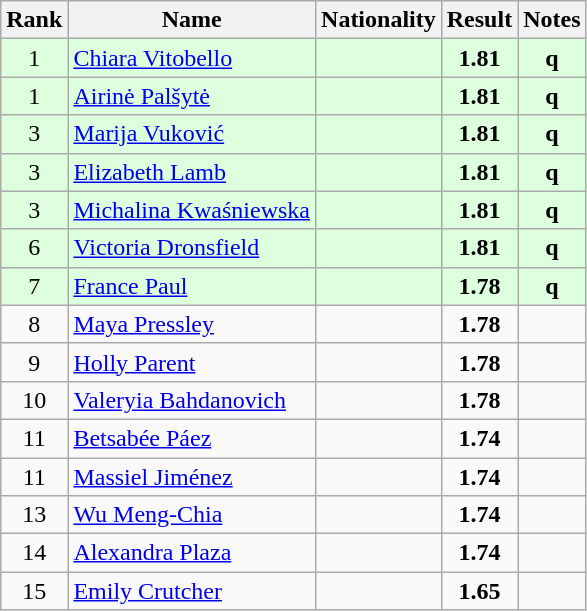<table class="wikitable sortable" style="text-align:center">
<tr>
<th>Rank</th>
<th>Name</th>
<th>Nationality</th>
<th>Result</th>
<th>Notes</th>
</tr>
<tr bgcolor=ddffdd>
<td>1</td>
<td align=left><a href='#'>Chiara Vitobello</a></td>
<td align=left></td>
<td><strong>1.81</strong></td>
<td><strong>q</strong></td>
</tr>
<tr bgcolor=ddffdd>
<td>1</td>
<td align=left><a href='#'>Airinė Palšytė</a></td>
<td align=left></td>
<td><strong>1.81</strong></td>
<td><strong>q</strong></td>
</tr>
<tr bgcolor=ddffdd>
<td>3</td>
<td align=left><a href='#'>Marija Vuković</a></td>
<td align=left></td>
<td><strong>1.81</strong></td>
<td><strong>q</strong></td>
</tr>
<tr bgcolor=ddffdd>
<td>3</td>
<td align=left><a href='#'>Elizabeth Lamb</a></td>
<td align=left></td>
<td><strong>1.81</strong></td>
<td><strong>q</strong></td>
</tr>
<tr bgcolor=ddffdd>
<td>3</td>
<td align=left><a href='#'>Michalina Kwaśniewska</a></td>
<td align=left></td>
<td><strong>1.81</strong></td>
<td><strong>q</strong></td>
</tr>
<tr bgcolor=ddffdd>
<td>6</td>
<td align=left><a href='#'>Victoria Dronsfield</a></td>
<td align=left></td>
<td><strong>1.81</strong></td>
<td><strong>q</strong></td>
</tr>
<tr bgcolor=ddffdd>
<td>7</td>
<td align=left><a href='#'>France Paul</a></td>
<td align=left></td>
<td><strong>1.78</strong></td>
<td><strong>q</strong></td>
</tr>
<tr>
<td>8</td>
<td align=left><a href='#'>Maya Pressley</a></td>
<td align=left></td>
<td><strong>1.78</strong></td>
<td></td>
</tr>
<tr>
<td>9</td>
<td align=left><a href='#'>Holly Parent</a></td>
<td align=left></td>
<td><strong>1.78</strong></td>
<td></td>
</tr>
<tr>
<td>10</td>
<td align=left><a href='#'>Valeryia Bahdanovich</a></td>
<td align=left></td>
<td><strong>1.78</strong></td>
<td></td>
</tr>
<tr>
<td>11</td>
<td align=left><a href='#'>Betsabée Páez</a></td>
<td align=left></td>
<td><strong>1.74</strong></td>
<td></td>
</tr>
<tr>
<td>11</td>
<td align=left><a href='#'>Massiel Jiménez</a></td>
<td align=left></td>
<td><strong>1.74</strong></td>
<td></td>
</tr>
<tr>
<td>13</td>
<td align=left><a href='#'>Wu Meng-Chia</a></td>
<td align=left></td>
<td><strong>1.74</strong></td>
<td></td>
</tr>
<tr>
<td>14</td>
<td align=left><a href='#'>Alexandra Plaza</a></td>
<td align=left></td>
<td><strong>1.74</strong></td>
<td></td>
</tr>
<tr>
<td>15</td>
<td align=left><a href='#'>Emily Crutcher</a></td>
<td align=left></td>
<td><strong>1.65</strong></td>
<td></td>
</tr>
</table>
